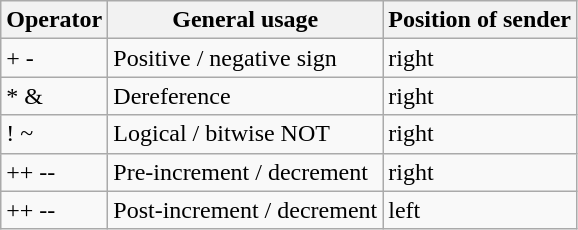<table class="wikitable">
<tr ---->
<th>Operator</th>
<th>General usage</th>
<th>Position of sender</th>
</tr>
<tr ---->
<td>+ -</td>
<td>Positive / negative sign</td>
<td>right</td>
</tr>
<tr ---->
<td>* &</td>
<td>Dereference</td>
<td>right</td>
</tr>
<tr ---->
<td>! ~</td>
<td>Logical / bitwise NOT</td>
<td>right</td>
</tr>
<tr ---->
<td>++ --</td>
<td>Pre-increment / decrement</td>
<td>right</td>
</tr>
<tr ---->
<td>++ --</td>
<td>Post-increment / decrement</td>
<td>left</td>
</tr>
</table>
